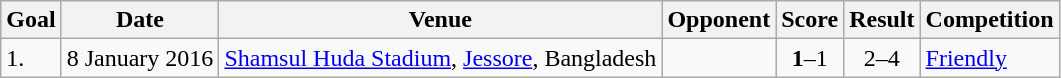<table class="wikitable plainrowheaders sortable">
<tr>
<th>Goal</th>
<th>Date</th>
<th>Venue</th>
<th>Opponent</th>
<th>Score</th>
<th>Result</th>
<th>Competition</th>
</tr>
<tr>
<td>1.</td>
<td>8 January 2016</td>
<td><a href='#'>Shamsul Huda Stadium</a>, <a href='#'>Jessore</a>, Bangladesh</td>
<td></td>
<td align=center><strong>1</strong>–1</td>
<td align=center>2–4</td>
<td><a href='#'>Friendly</a></td>
</tr>
</table>
